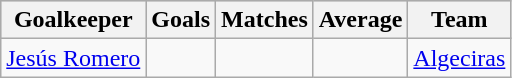<table class="wikitable sortable" class="wikitable">
<tr style="background:#ccc; text-align:center;">
<th>Goalkeeper</th>
<th>Goals</th>
<th>Matches</th>
<th>Average</th>
<th>Team</th>
</tr>
<tr>
<td> <a href='#'>Jesús Romero</a></td>
<td></td>
<td></td>
<td></td>
<td><a href='#'>Algeciras</a></td>
</tr>
</table>
